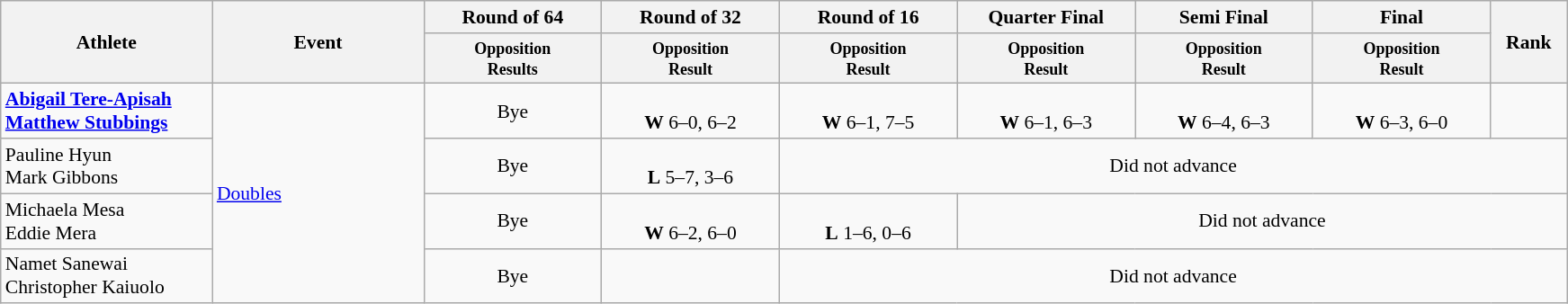<table class=wikitable style="font-size:90%">
<tr>
<th rowspan="2" width=150>Athlete</th>
<th rowspan="2" width=150>Event</th>
<th width=125>Round of 64</th>
<th width=125>Round of 32</th>
<th width=125>Round of 16</th>
<th width=125>Quarter Final</th>
<th width=125>Semi Final</th>
<th width=125>Final</th>
<th rowspan="2" width=50>Rank</th>
</tr>
<tr>
<th style="line-height:1em"><small>Opposition<br>Results</small></th>
<th style="line-height:1em"><small>Opposition<br>Result</small></th>
<th style="line-height:1em"><small>Opposition<br>Result</small></th>
<th style="line-height:1em"><small>Opposition<br>Result</small></th>
<th style="line-height:1em"><small>Opposition<br>Result</small></th>
<th style="line-height:1em"><small>Opposition<br>Result</small></th>
</tr>
<tr>
<td><strong><a href='#'>Abigail Tere-Apisah</a><br><a href='#'>Matthew Stubbings</a></strong></td>
<td rowspan=4><a href='#'>Doubles</a></td>
<td align=center>Bye</td>
<td align=center><br><strong>W</strong> 6–0, 6–2</td>
<td align=center><br><strong>W</strong> 6–1, 7–5</td>
<td align=center><br><strong>W</strong> 6–1, 6–3</td>
<td align=center><br><strong>W</strong> 6–4, 6–3</td>
<td align=center><br><strong>W</strong> 6–3, 6–0</td>
<td align=center></td>
</tr>
<tr>
<td>Pauline Hyun<br>Mark Gibbons</td>
<td align=center>Bye</td>
<td align=center><br><strong>L</strong> 5–7, 3–6</td>
<td align=center colspan=5>Did not advance</td>
</tr>
<tr>
<td>Michaela Mesa<br>Eddie Mera</td>
<td align=center>Bye</td>
<td align=center><br><strong>W</strong> 6–2, 6–0</td>
<td align=center><br><strong>L</strong> 1–6, 0–6</td>
<td align=center colspan=4>Did not advance</td>
</tr>
<tr>
<td>Namet Sanewai<br>Christopher Kaiuolo</td>
<td align=center>Bye</td>
<td align=center><br></td>
<td align=center colspan=5>Did not advance</td>
</tr>
</table>
